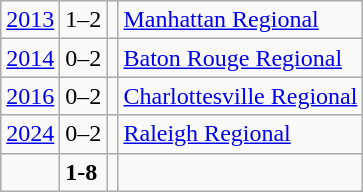<table class="wikitable">
<tr>
<td><a href='#'>2013</a></td>
<td>1–2</td>
<td></td>
<td><a href='#'>Manhattan Regional</a></td>
</tr>
<tr>
<td><a href='#'>2014</a></td>
<td>0–2</td>
<td></td>
<td><a href='#'>Baton Rouge Regional</a></td>
</tr>
<tr>
<td><a href='#'>2016</a></td>
<td>0–2</td>
<td></td>
<td><a href='#'>Charlottesville Regional</a></td>
</tr>
<tr>
<td><a href='#'>2024</a></td>
<td>0–2</td>
<td></td>
<td><a href='#'>Raleigh Regional</a></td>
</tr>
<tr>
<td></td>
<td><strong>1-8</strong></td>
<td><strong></strong></td>
<td></td>
</tr>
</table>
